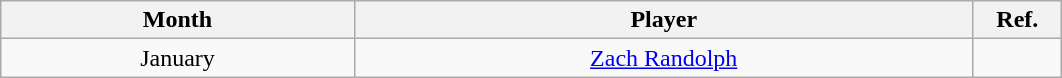<table class="wikitable sortable">
<tr>
<th width=20%>Month</th>
<th width=35%>Player</th>
<th style="width:5%;" class="unsortable">Ref.</th>
</tr>
<tr style="text-align:center;">
<td>January</td>
<td><a href='#'>Zach Randolph</a></td>
<td></td>
</tr>
</table>
